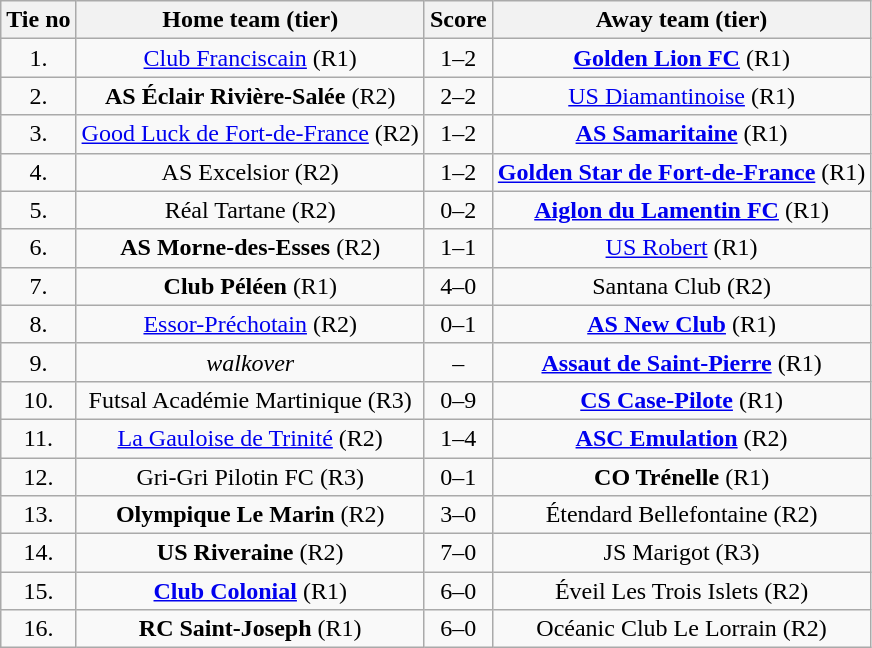<table class="wikitable" style="text-align: center">
<tr>
<th>Tie no</th>
<th>Home team (tier)</th>
<th>Score</th>
<th>Away team (tier)</th>
</tr>
<tr>
<td>1.</td>
<td> <a href='#'>Club Franciscain</a> (R1)</td>
<td>1–2</td>
<td><strong><a href='#'>Golden Lion FC</a></strong> (R1) </td>
</tr>
<tr>
<td>2.</td>
<td> <strong>AS Éclair Rivière-Salée</strong> (R2)</td>
<td>2–2 </td>
<td><a href='#'>US Diamantinoise</a> (R1) </td>
</tr>
<tr>
<td>3.</td>
<td> <a href='#'>Good Luck de Fort-de-France</a> (R2)</td>
<td>1–2</td>
<td><strong><a href='#'>AS Samaritaine</a></strong> (R1) </td>
</tr>
<tr>
<td>4.</td>
<td> AS Excelsior (R2)</td>
<td>1–2</td>
<td><strong><a href='#'>Golden Star de Fort-de-France</a></strong> (R1) </td>
</tr>
<tr>
<td>5.</td>
<td> Réal Tartane (R2)</td>
<td>0–2</td>
<td><strong><a href='#'>Aiglon du Lamentin FC</a></strong> (R1) </td>
</tr>
<tr>
<td>6.</td>
<td> <strong>AS Morne-des-Esses</strong> (R2)</td>
<td>1–1 </td>
<td><a href='#'>US Robert</a> (R1) </td>
</tr>
<tr>
<td>7.</td>
<td> <strong>Club Péléen</strong> (R1)</td>
<td>4–0</td>
<td>Santana Club (R2) </td>
</tr>
<tr>
<td>8.</td>
<td> <a href='#'>Essor-Préchotain</a> (R2)</td>
<td>0–1</td>
<td><strong><a href='#'>AS New Club</a></strong> (R1) </td>
</tr>
<tr>
<td>9.</td>
<td><em>walkover</em></td>
<td>–</td>
<td><strong><a href='#'>Assaut de Saint-Pierre</a></strong> (R1) </td>
</tr>
<tr>
<td>10.</td>
<td> Futsal Académie Martinique (R3)</td>
<td>0–9</td>
<td><strong><a href='#'>CS Case-Pilote</a></strong> (R1) </td>
</tr>
<tr>
<td>11.</td>
<td> <a href='#'>La Gauloise de Trinité</a> (R2)</td>
<td>1–4</td>
<td><strong><a href='#'>ASC Emulation</a></strong> (R2) </td>
</tr>
<tr>
<td>12.</td>
<td> Gri-Gri Pilotin FC (R3)</td>
<td>0–1</td>
<td><strong>CO Trénelle</strong> (R1) </td>
</tr>
<tr>
<td>13.</td>
<td> <strong>Olympique Le Marin</strong> (R2)</td>
<td>3–0</td>
<td>Étendard Bellefontaine (R2) </td>
</tr>
<tr>
<td>14.</td>
<td> <strong>US Riveraine</strong> (R2)</td>
<td>7–0</td>
<td>JS Marigot (R3) </td>
</tr>
<tr>
<td>15.</td>
<td> <strong><a href='#'>Club Colonial</a></strong> (R1)</td>
<td>6–0</td>
<td>Éveil Les Trois Islets (R2) </td>
</tr>
<tr>
<td>16.</td>
<td> <strong>RC Saint-Joseph</strong> (R1)</td>
<td>6–0</td>
<td>Océanic Club Le Lorrain (R2) </td>
</tr>
</table>
